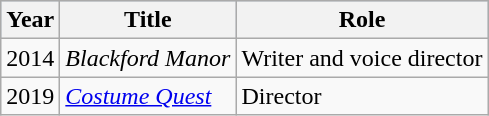<table class="wikitable">
<tr style="background:#b0c4de; text-align:center;">
<th>Year</th>
<th>Title</th>
<th>Role</th>
</tr>
<tr>
<td>2014</td>
<td><em>Blackford Manor</em></td>
<td>Writer and voice director</td>
</tr>
<tr>
<td>2019</td>
<td><em><a href='#'>Costume Quest</a></em></td>
<td>Director</td>
</tr>
</table>
